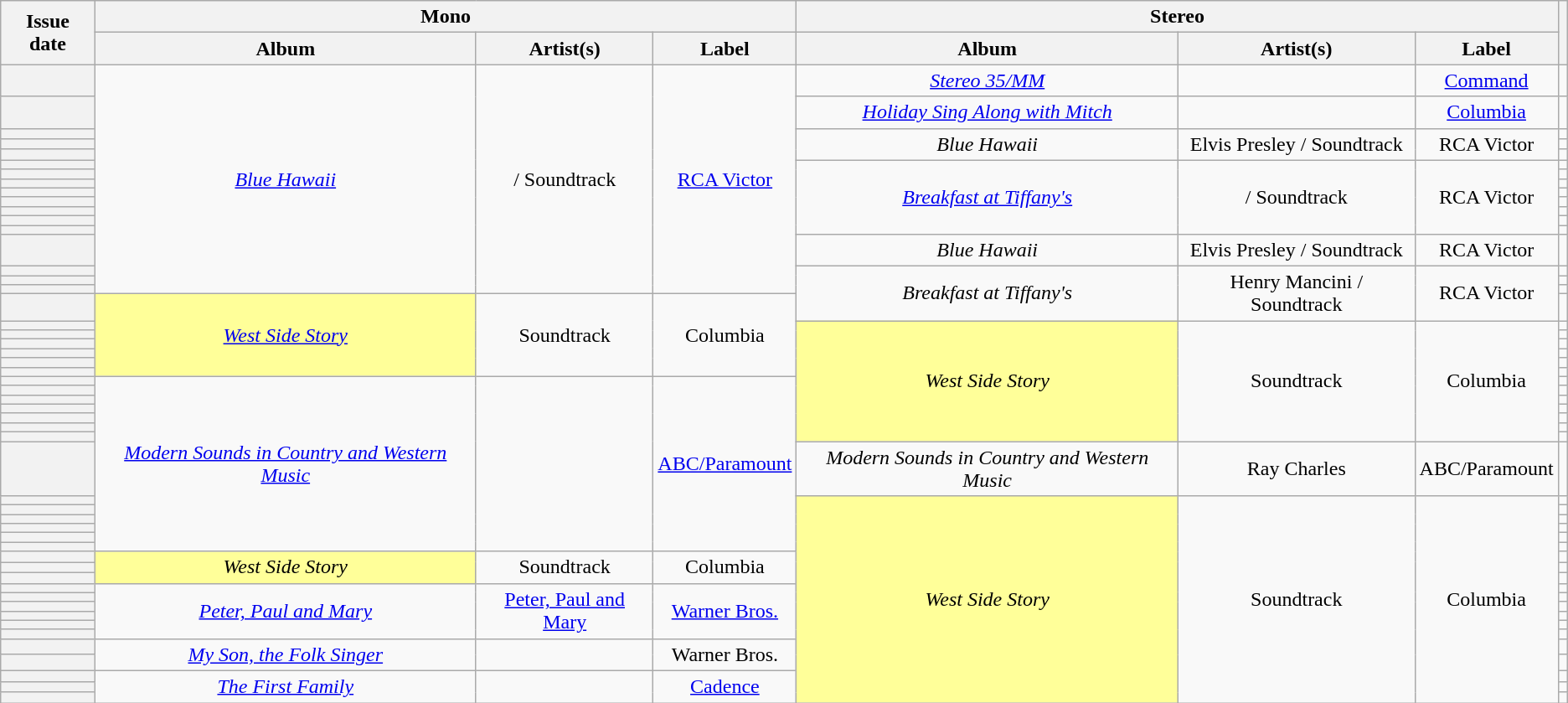<table class="wikitable sortable plainrowheaders" style="text-align: center">
<tr>
<th scope=col rowspan=2>Issue date</th>
<th scope=col colspan=3>Mono</th>
<th scope=col colspan=3>Stereo</th>
<th scope=col rowspan=2 class="unsortable"></th>
</tr>
<tr>
<th scope=col>Album</th>
<th scope=col>Artist(s)</th>
<th scope=col>Label</th>
<th scope=col>Album</th>
<th scope=col>Artist(s)</th>
<th scope=col>Label</th>
</tr>
<tr>
<th scope="row"></th>
<td rowspan="17"><em><a href='#'>Blue Hawaii</a></em></td>
<td rowspan="17"> / Soundtrack</td>
<td rowspan="17"><a href='#'>RCA Victor</a></td>
<td><em><a href='#'>Stereo 35/MM</a></em></td>
<td></td>
<td><a href='#'>Command</a></td>
<td style="text-align: center;"></td>
</tr>
<tr>
<th scope="row"></th>
<td><em><a href='#'>Holiday Sing Along with Mitch</a></em></td>
<td></td>
<td><a href='#'>Columbia</a></td>
</tr>
<tr>
<th scope="row"></th>
<td rowspan="3"><em>Blue Hawaii</em></td>
<td rowspan="3" data-sort-value="Presley, Elvis">Elvis Presley / Soundtrack</td>
<td rowspan="3">RCA Victor</td>
<td style="text-align: center;"></td>
</tr>
<tr>
<th scope="row"></th>
<td style="text-align: center;"></td>
</tr>
<tr>
<th scope="row"></th>
<td style="text-align: center;"></td>
</tr>
<tr>
<th scope="row"></th>
<td rowspan="8"><em><a href='#'>Breakfast at Tiffany's</a></em></td>
<td rowspan="8"> / Soundtrack</td>
<td rowspan="8">RCA Victor</td>
<td style="text-align: center;"></td>
</tr>
<tr>
<th scope="row"></th>
<td style="text-align: center;"></td>
</tr>
<tr>
<th scope="row"></th>
<td style="text-align: center;"></td>
</tr>
<tr>
<th scope="row"></th>
<td style="text-align: center;"></td>
</tr>
<tr>
<th scope="row"></th>
<td style="text-align: center;"></td>
</tr>
<tr>
<th scope="row"></th>
<td style="text-align: center;"></td>
</tr>
<tr>
<th scope="row"></th>
<td style="text-align: center;"></td>
</tr>
<tr>
<th scope="row"></th>
<td style="text-align: center;"></td>
</tr>
<tr>
<th scope="row"></th>
<td><em>Blue Hawaii</em></td>
<td data-sort-value="Presley, Elvis">Elvis Presley / Soundtrack</td>
<td>RCA Victor</td>
<td style="text-align: center;"></td>
</tr>
<tr>
<th scope="row"></th>
<td rowspan="4"><em>Breakfast at Tiffany's</em></td>
<td rowspan="4" data-sort-value="Mancini, Henry">Henry Mancini / Soundtrack</td>
<td rowspan="4">RCA Victor</td>
<td style="text-align: center;"></td>
</tr>
<tr>
<th scope="row"></th>
<td style="text-align: center;"></td>
</tr>
<tr>
<th scope="row"></th>
<td style="text-align: center;"></td>
</tr>
<tr>
<th scope="row"></th>
<td bgcolor=#FFFF99 rowspan=7><em><a href='#'>West Side Story</a></em> </td>
<td rowspan="7">Soundtrack</td>
<td rowspan="7">Columbia</td>
<td style="text-align: center;"></td>
</tr>
<tr>
<th scope="row"></th>
<td bgcolor=#FFFF99 rowspan=13><em>West Side Story</em> </td>
<td rowspan="13">Soundtrack</td>
<td rowspan="13">Columbia</td>
<td style="text-align: center;"></td>
</tr>
<tr>
<th scope="row"></th>
<td style="text-align: center;"></td>
</tr>
<tr>
<th scope="row"></th>
<td style="text-align: center;"></td>
</tr>
<tr>
<th scope="row"></th>
<td style="text-align: center;"></td>
</tr>
<tr>
<th scope="row"></th>
<td style="text-align: center;"></td>
</tr>
<tr>
<th scope="row"></th>
<td style="text-align: center;"></td>
</tr>
<tr>
<th scope="row"></th>
<td rowspan="14"><em><a href='#'>Modern Sounds in Country and Western Music</a></em></td>
<td rowspan="14"></td>
<td rowspan="14"><a href='#'>ABC/Paramount</a></td>
<td style="text-align: center;"></td>
</tr>
<tr>
<th scope="row"></th>
<td style="text-align: center;"></td>
</tr>
<tr>
<th scope="row"></th>
<td style="text-align: center;"></td>
</tr>
<tr>
<th scope="row"></th>
<td style="text-align: center;"></td>
</tr>
<tr>
<th scope="row"></th>
<td style="text-align: center;"></td>
</tr>
<tr>
<th scope="row"></th>
<td style="text-align: center;"></td>
</tr>
<tr>
<th scope="row"></th>
<td style="text-align: center;"></td>
</tr>
<tr>
<th scope="row"></th>
<td><em>Modern Sounds in Country and Western Music</em></td>
<td data-sort-value="Charles, Ray">Ray Charles</td>
<td>ABC/Paramount</td>
<td style="text-align: center;"></td>
</tr>
<tr>
<th scope="row"></th>
<td bgcolor=#FFFF99 rowspan=20><em>West Side Story</em> </td>
<td rowspan="20">Soundtrack</td>
<td rowspan="20">Columbia</td>
<td style="text-align: center;"></td>
</tr>
<tr>
<th scope="row"></th>
<td style="text-align: center;"></td>
</tr>
<tr>
<th scope="row"></th>
<td style="text-align: center;"></td>
</tr>
<tr>
<th scope="row"></th>
<td style="text-align: center;"></td>
</tr>
<tr>
<th scope="row"></th>
<td style="text-align: center;"></td>
</tr>
<tr>
<th scope="row"></th>
<td style="text-align: center;"></td>
</tr>
<tr>
<th scope="row"></th>
<td bgcolor=#FFFF99 rowspan=3><em>West Side Story</em> </td>
<td rowspan="3">Soundtrack</td>
<td rowspan="3">Columbia</td>
<td style="text-align: center;"></td>
</tr>
<tr>
<th scope="row"></th>
<td style="text-align: center;"></td>
</tr>
<tr>
<th scope="row"></th>
<td style="text-align: center;"></td>
</tr>
<tr>
<th scope="row"></th>
<td rowspan="6"><em><a href='#'>Peter, Paul and Mary</a></em></td>
<td rowspan="6"><a href='#'>Peter, Paul and Mary</a></td>
<td rowspan="6"><a href='#'>Warner Bros.</a></td>
<td style="text-align: center;"></td>
</tr>
<tr>
<th scope="row"></th>
<td style="text-align: center;"></td>
</tr>
<tr>
<th scope="row"></th>
<td style="text-align: center;"></td>
</tr>
<tr>
<th scope="row"></th>
<td style="text-align: center;"></td>
</tr>
<tr>
<th scope="row"></th>
<td style="text-align: center;"></td>
</tr>
<tr>
<th scope="row"></th>
<td style="text-align: center;"></td>
</tr>
<tr>
<th scope="row"></th>
<td rowspan="2"><em><a href='#'>My Son, the Folk Singer</a></em></td>
<td rowspan="2"></td>
<td rowspan="2">Warner Bros.</td>
<td style="text-align: center;"></td>
</tr>
<tr>
<th scope="row"></th>
<td style="text-align: center;"></td>
</tr>
<tr>
<th scope="row"></th>
<td rowspan="3"><em><a href='#'>The First Family</a></em></td>
<td rowspan="3"></td>
<td rowspan="3"><a href='#'>Cadence</a></td>
<td style="text-align: center;"></td>
</tr>
<tr>
<th scope="row"></th>
<td style="text-align: center;"></td>
</tr>
<tr>
<th scope="row"></th>
<td style="text-align: center;"></td>
</tr>
</table>
